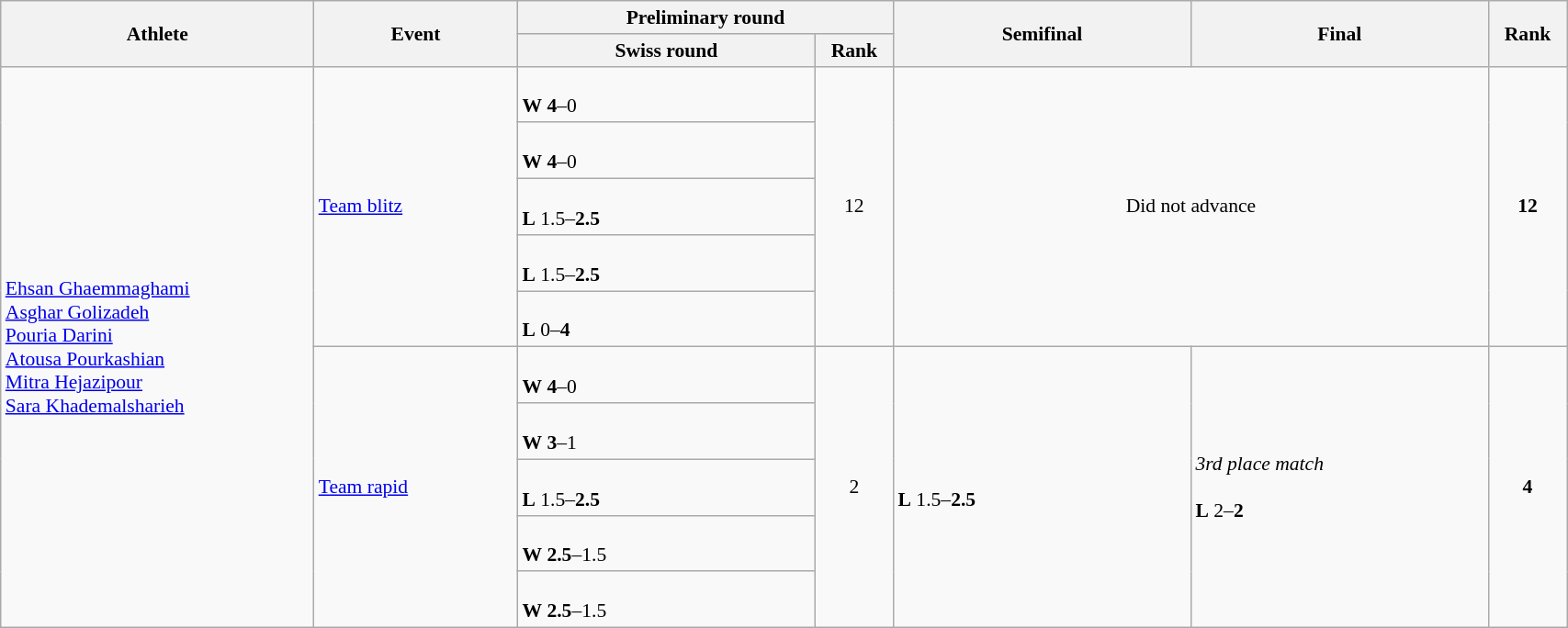<table class="wikitable" width="90%" style="text-align:left; font-size:90%">
<tr>
<th rowspan="2" width="20%">Athlete</th>
<th rowspan="2" width="13%">Event</th>
<th colspan="2">Preliminary round</th>
<th rowspan="2" width="19%">Semifinal</th>
<th rowspan="2" width="19%">Final</th>
<th rowspan="2" width="5%">Rank</th>
</tr>
<tr>
<th width="19%">Swiss round</th>
<th width="5%">Rank</th>
</tr>
<tr>
<td rowspan=10><a href='#'>Ehsan Ghaemmaghami</a><br><a href='#'>Asghar Golizadeh</a><br><a href='#'>Pouria Darini</a><br><a href='#'>Atousa Pourkashian</a><br><a href='#'>Mitra Hejazipour</a><br><a href='#'>Sara Khademalsharieh</a></td>
<td rowspan=5><a href='#'>Team blitz</a></td>
<td><br><strong>W</strong> <strong>4</strong>–0</td>
<td rowspan=5 align=center>12</td>
<td rowspan=5 colspan=2 align=center>Did not advance</td>
<td rowspan=5 align="center"><strong>12</strong></td>
</tr>
<tr>
<td><br><strong>W</strong> <strong>4</strong>–0</td>
</tr>
<tr>
<td><br><strong>L</strong> 1.5–<strong>2.5</strong></td>
</tr>
<tr>
<td><br><strong>L</strong> 1.5–<strong>2.5</strong></td>
</tr>
<tr>
<td><br><strong>L</strong> 0–<strong>4</strong></td>
</tr>
<tr>
<td rowspan=5><a href='#'>Team rapid</a></td>
<td><br><strong>W</strong> <strong>4</strong>–0</td>
<td rowspan=5 align=center>2 <strong></strong></td>
<td rowspan=5><br><strong>L</strong> 1.5–<strong>2.5</strong></td>
<td rowspan=5><em>3rd place match</em><br><br><strong>L</strong> 2–<strong>2</strong></td>
<td rowspan=5 align="center"><strong>4</strong></td>
</tr>
<tr>
<td><br><strong>W</strong> <strong>3</strong>–1</td>
</tr>
<tr>
<td><br><strong>L</strong> 1.5–<strong>2.5</strong></td>
</tr>
<tr>
<td><br><strong>W</strong> <strong>2.5</strong>–1.5</td>
</tr>
<tr>
<td><br><strong>W</strong> <strong>2.5</strong>–1.5</td>
</tr>
</table>
